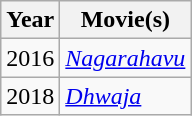<table class="wikitable">
<tr>
<th>Year</th>
<th>Movie(s)<br></th>
</tr>
<tr>
<td>2016</td>
<td><em><a href='#'>Nagarahavu</a></em></td>
</tr>
<tr>
<td>2018</td>
<td><em><a href='#'>Dhwaja</a></em></td>
</tr>
</table>
